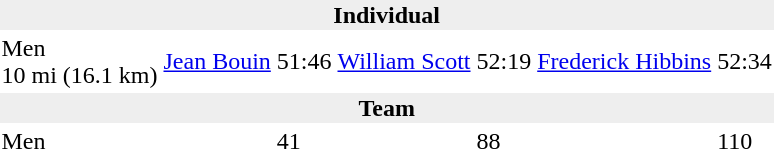<table>
<tr>
<td colspan=7 bgcolor=#eeeeee style=text-align:center;><strong>Individual</strong></td>
</tr>
<tr>
<td>Men<br>10 mi (16.1 km)</td>
<td><a href='#'>Jean Bouin</a><br></td>
<td>51:46</td>
<td><a href='#'>William Scott</a><br></td>
<td>52:19</td>
<td><a href='#'>Frederick Hibbins</a><br></td>
<td>52:34</td>
</tr>
<tr>
<td colspan=7 bgcolor=#eeeeee style=text-align:center;><strong>Team</strong></td>
</tr>
<tr>
<td>Men</td>
<td></td>
<td>41</td>
<td></td>
<td>88</td>
<td></td>
<td>110</td>
</tr>
</table>
